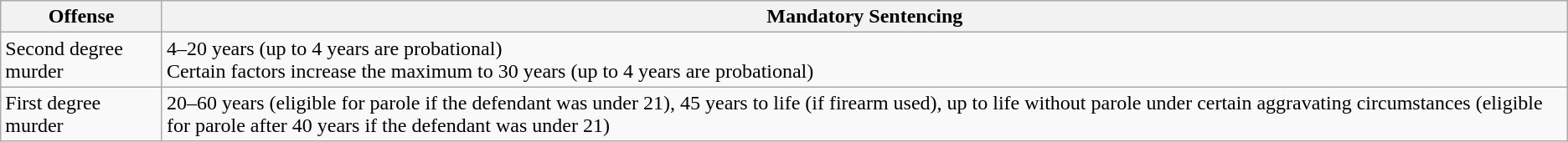<table class="wikitable">
<tr>
<th>Offense</th>
<th>Mandatory Sentencing</th>
</tr>
<tr>
<td>Second degree murder</td>
<td>4–20 years (up to 4 years are probational)<br>Certain factors increase the maximum to 30 years (up to 4 years are probational)</td>
</tr>
<tr>
<td>First degree murder</td>
<td>20–60 years (eligible for parole if the defendant was under 21), 45 years to life (if firearm used), up to life without parole under certain aggravating circumstances (eligible for parole after 40 years if the defendant was under 21)</td>
</tr>
</table>
